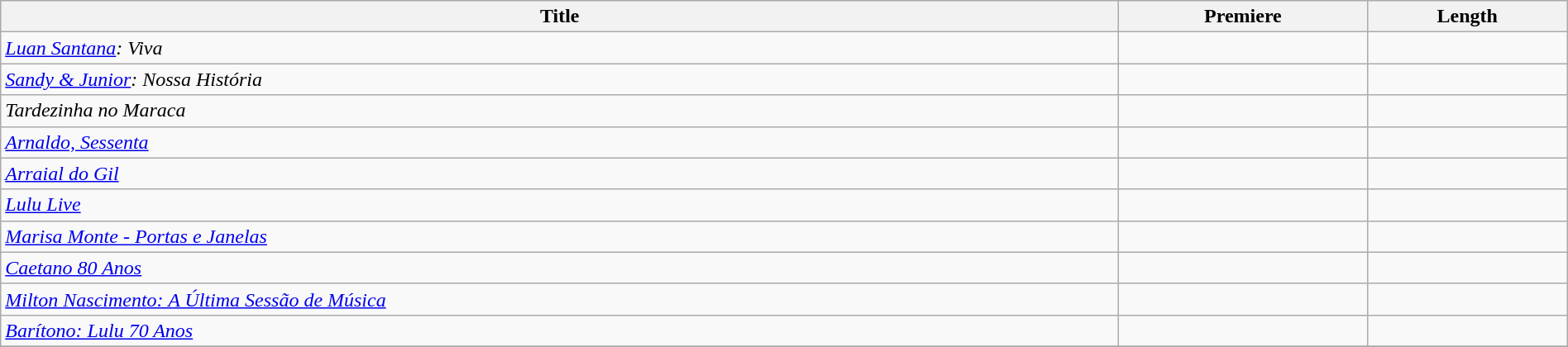<table class="wikitable sortable" style="width:100%;">
<tr>
<th>Title</th>
<th>Premiere</th>
<th>Length</th>
</tr>
<tr>
<td><em><a href='#'>Luan Santana</a>: Viva</em></td>
<td></td>
<td></td>
</tr>
<tr>
<td><em><a href='#'>Sandy & Junior</a>: Nossa História</em></td>
<td></td>
<td></td>
</tr>
<tr>
<td><em>Tardezinha no Maraca</em></td>
<td></td>
<td></td>
</tr>
<tr>
<td><em><a href='#'>Arnaldo, Sessenta</a></em></td>
<td></td>
<td></td>
</tr>
<tr>
<td><em><a href='#'>Arraial do Gil</a></em></td>
<td></td>
<td></td>
</tr>
<tr>
<td><em><a href='#'>Lulu Live</a></em></td>
<td></td>
<td></td>
</tr>
<tr>
<td><em><a href='#'>Marisa Monte - Portas e Janelas</a></em></td>
<td></td>
<td></td>
</tr>
<tr>
<td><em><a href='#'>Caetano 80 Anos</a></em></td>
<td></td>
<td></td>
</tr>
<tr>
<td><em><a href='#'>Milton Nascimento: A Última Sessão de Música</a></em></td>
<td></td>
<td></td>
</tr>
<tr>
<td><em><a href='#'>Barítono: Lulu 70 Anos</a></em></td>
<td></td>
<td></td>
</tr>
<tr>
</tr>
</table>
